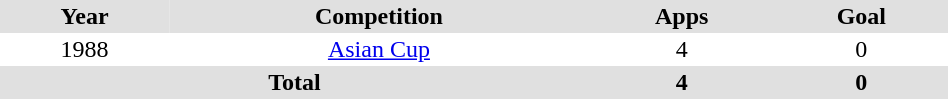<table border="0" cellpadding="2" cellspacing="0" style="width:50%;">
<tr style="text-align:center; background:#e0e0e0;">
<th>Year</th>
<th>Competition</th>
<th>Apps</th>
<th>Goal</th>
</tr>
<tr style="text-align:center;">
<td>1988</td>
<td><a href='#'>Asian Cup</a></td>
<td>4</td>
<td>0</td>
</tr>
<tr style="text-align:center; background:#e0e0e0;">
<th colspan="2">Total</th>
<th style="text-align:center;">4</th>
<th style="text-align:center;">0</th>
</tr>
</table>
